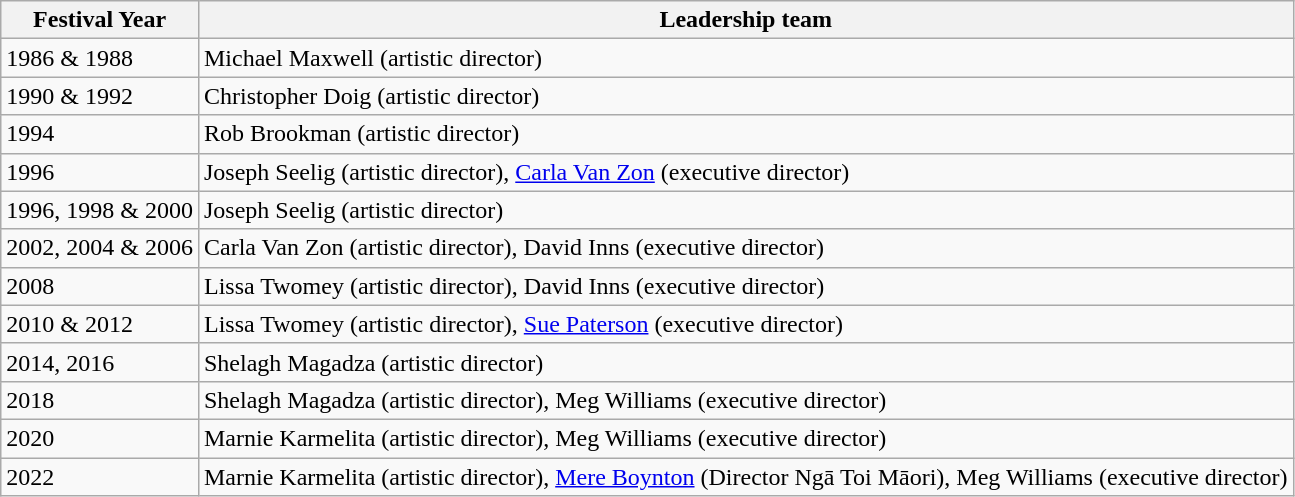<table class="wikitable">
<tr>
<th>Festival Year</th>
<th>Leadership team</th>
</tr>
<tr>
<td>1986 & 1988</td>
<td>Michael Maxwell (artistic director)</td>
</tr>
<tr>
<td>1990 & 1992</td>
<td>Christopher Doig (artistic director)</td>
</tr>
<tr>
<td>1994</td>
<td>Rob Brookman (artistic director)</td>
</tr>
<tr>
<td>1996</td>
<td>Joseph Seelig (artistic director), <a href='#'>Carla Van Zon</a> (executive director)</td>
</tr>
<tr>
<td>1996, 1998 & 2000</td>
<td>Joseph Seelig (artistic director)</td>
</tr>
<tr>
<td>2002, 2004 & 2006</td>
<td>Carla Van Zon (artistic director), David Inns (executive director)</td>
</tr>
<tr>
<td>2008</td>
<td>Lissa Twomey (artistic director), David Inns (executive director)</td>
</tr>
<tr>
<td>2010 & 2012</td>
<td>Lissa Twomey (artistic director), <a href='#'>Sue Paterson</a>  (executive director)</td>
</tr>
<tr>
<td>2014, 2016</td>
<td>Shelagh Magadza (artistic director)</td>
</tr>
<tr>
<td>2018</td>
<td>Shelagh Magadza (artistic director), Meg Williams (executive director)</td>
</tr>
<tr>
<td>2020</td>
<td>Marnie Karmelita (artistic director), Meg Williams (executive director)</td>
</tr>
<tr>
<td>2022</td>
<td>Marnie Karmelita (artistic director), <a href='#'>Mere Boynton</a> (Director Ngā Toi Māori), Meg Williams (executive director)</td>
</tr>
</table>
